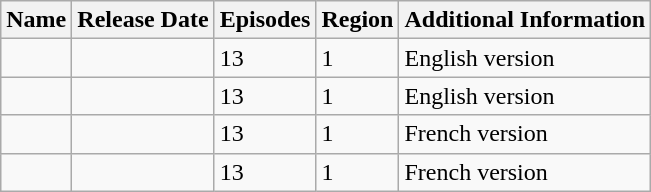<table class="wikitable">
<tr>
<th>Name</th>
<th>Release Date</th>
<th>Episodes</th>
<th>Region</th>
<th>Additional Information</th>
</tr>
<tr>
<td></td>
<td></td>
<td>13</td>
<td>1</td>
<td>English version</td>
</tr>
<tr>
<td></td>
<td></td>
<td>13</td>
<td>1</td>
<td>English version</td>
</tr>
<tr>
<td></td>
<td></td>
<td>13</td>
<td>1</td>
<td>French version</td>
</tr>
<tr>
<td></td>
<td></td>
<td>13</td>
<td>1</td>
<td>French version</td>
</tr>
</table>
